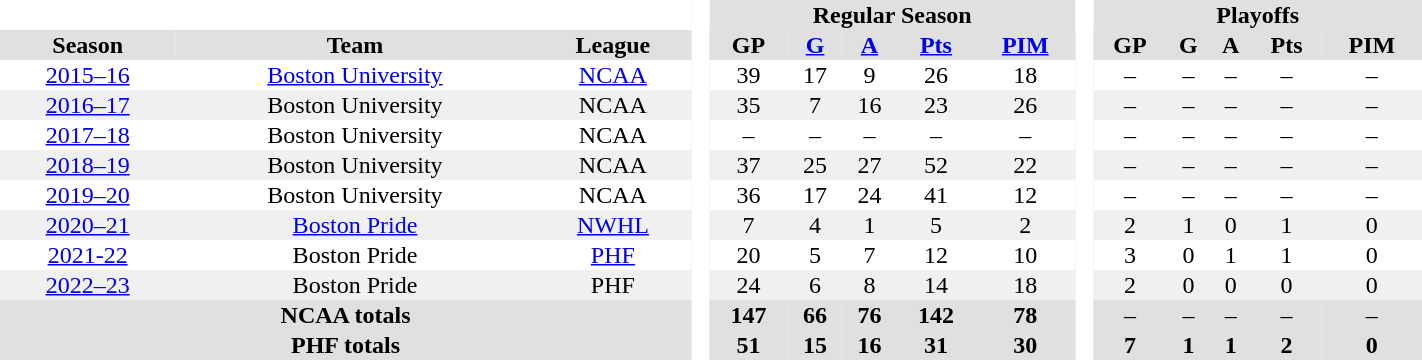<table border="0" cellpadding="1" cellspacing="0" style="text-align:center; width:75%">
<tr bgcolor="#e0e0e0">
<th colspan="3"  bgcolor="#ffffff"> </th>
<th rowspan="101" bgcolor="#ffffff"> </th>
<th colspan="5">Regular Season</th>
<th rowspan="101" bgcolor="#ffffff"> </th>
<th colspan="5">Playoffs</th>
</tr>
<tr bgcolor="#e0e0e0">
<th>Season</th>
<th>Team</th>
<th>League</th>
<th>GP</th>
<th><a href='#'>G</a></th>
<th><a href='#'>A</a></th>
<th><a href='#'>Pts</a></th>
<th><a href='#'>PIM</a></th>
<th>GP</th>
<th>G</th>
<th>A</th>
<th>Pts</th>
<th>PIM</th>
</tr>
<tr>
<td><a href='#'>2015–16</a></td>
<td><a href='#'>Boston University</a></td>
<td><a href='#'>NCAA</a></td>
<td>39</td>
<td>17</td>
<td>9</td>
<td>26</td>
<td>18</td>
<td>–</td>
<td>–</td>
<td>–</td>
<td>–</td>
<td>–</td>
</tr>
<tr bgcolor="#f0f0f0">
<td><a href='#'>2016–17</a></td>
<td>Boston University</td>
<td>NCAA</td>
<td>35</td>
<td>7</td>
<td>16</td>
<td>23</td>
<td>26</td>
<td>–</td>
<td>–</td>
<td>–</td>
<td>–</td>
<td>–</td>
</tr>
<tr>
<td><a href='#'>2017–18</a></td>
<td>Boston University</td>
<td>NCAA</td>
<td>–</td>
<td>–</td>
<td>–</td>
<td>–</td>
<td>–</td>
<td>–</td>
<td>–</td>
<td>–</td>
<td>–</td>
<td>–</td>
</tr>
<tr bgcolor="#f0f0f0">
<td><a href='#'>2018–19</a></td>
<td>Boston University</td>
<td>NCAA</td>
<td>37</td>
<td>25</td>
<td>27</td>
<td>52</td>
<td>22</td>
<td>–</td>
<td>–</td>
<td>–</td>
<td>–</td>
<td>–</td>
</tr>
<tr>
<td><a href='#'>2019–20</a></td>
<td>Boston University</td>
<td>NCAA</td>
<td>36</td>
<td>17</td>
<td>24</td>
<td>41</td>
<td>12</td>
<td>–</td>
<td>–</td>
<td>–</td>
<td>–</td>
<td>–</td>
</tr>
<tr bgcolor="#f0f0f0">
<td><a href='#'>2020–21</a></td>
<td><a href='#'>Boston Pride</a></td>
<td><a href='#'>NWHL</a></td>
<td>7</td>
<td>4</td>
<td>1</td>
<td>5</td>
<td>2</td>
<td>2</td>
<td>1</td>
<td>0</td>
<td>1</td>
<td>0</td>
</tr>
<tr>
<td><a href='#'>2021-22</a></td>
<td>Boston Pride</td>
<td><a href='#'>PHF</a></td>
<td>20</td>
<td>5</td>
<td>7</td>
<td>12</td>
<td>10</td>
<td>3</td>
<td>0</td>
<td>1</td>
<td>1</td>
<td>0</td>
</tr>
<tr bgcolor="#f0f0f0">
<td><a href='#'>2022–23</a></td>
<td>Boston Pride</td>
<td>PHF</td>
<td>24</td>
<td>6</td>
<td>8</td>
<td>14</td>
<td>18</td>
<td>2</td>
<td>0</td>
<td>0</td>
<td>0</td>
<td>0</td>
</tr>
<tr bgcolor="#e0e0e0">
<th colspan="3">NCAA totals</th>
<th>147</th>
<th>66</th>
<th>76</th>
<th>142</th>
<th>78</th>
<td>–</td>
<td>–</td>
<td>–</td>
<td>–</td>
<td>–</td>
</tr>
<tr bgcolor="#e0e0e0">
<th colspan="3">PHF totals</th>
<th>51</th>
<th>15</th>
<th>16</th>
<th>31</th>
<th>30</th>
<th>7</th>
<th>1</th>
<th>1</th>
<th>2</th>
<th>0</th>
</tr>
</table>
